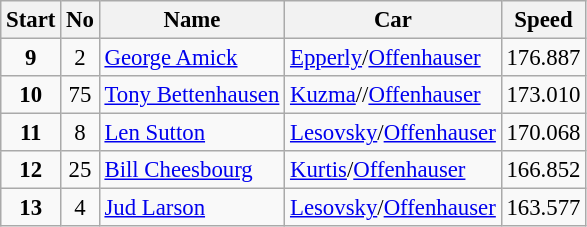<table class="wikitable" style="font-size:95%;">
<tr>
<th>Start</th>
<th>No</th>
<th>Name</th>
<th>Car</th>
<th>Speed</th>
</tr>
<tr>
<td align=center><strong>9</strong></td>
<td align=center>2</td>
<td><a href='#'>George Amick</a></td>
<td><a href='#'>Epperly</a>/<a href='#'>Offenhauser</a></td>
<td align=center>176.887</td>
</tr>
<tr>
<td align=center><strong>10</strong></td>
<td align=center>75</td>
<td><a href='#'>Tony Bettenhausen</a></td>
<td><a href='#'>Kuzma</a>//<a href='#'>Offenhauser</a></td>
<td align=center>173.010</td>
</tr>
<tr>
<td align=center><strong>11</strong></td>
<td align=center>8</td>
<td><a href='#'>Len Sutton</a></td>
<td><a href='#'>Lesovsky</a>/<a href='#'>Offenhauser</a></td>
<td align=center>170.068</td>
</tr>
<tr>
<td align=center><strong>12</strong></td>
<td align=center>25</td>
<td><a href='#'>Bill Cheesbourg</a></td>
<td><a href='#'>Kurtis</a>/<a href='#'>Offenhauser</a></td>
<td align=center>166.852</td>
</tr>
<tr>
<td align=center><strong>13</strong></td>
<td align=center>4</td>
<td><a href='#'>Jud Larson</a></td>
<td><a href='#'>Lesovsky</a>/<a href='#'>Offenhauser</a></td>
<td align=center>163.577</td>
</tr>
</table>
